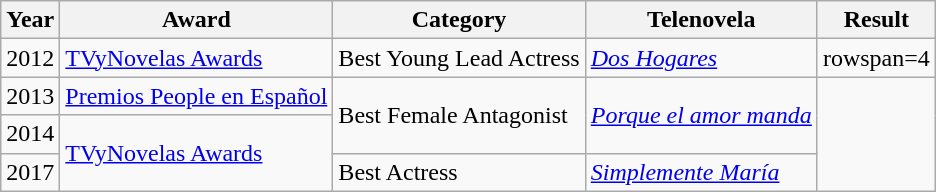<table class="wikitable">
<tr>
<th>Year</th>
<th>Award</th>
<th>Category</th>
<th>Telenovela</th>
<th>Result</th>
</tr>
<tr>
<td>2012</td>
<td><a href='#'>TVyNovelas Awards</a></td>
<td>Best Young Lead Actress</td>
<td><em><a href='#'>Dos Hogares</a></em></td>
<td>rowspan=4 </td>
</tr>
<tr>
<td>2013</td>
<td><a href='#'>Premios People en Español</a></td>
<td rowspan=2>Best Female Antagonist</td>
<td rowspan=2><em><a href='#'>Porque el amor manda</a></em></td>
</tr>
<tr>
<td>2014</td>
<td rowspan=2><a href='#'>TVyNovelas Awards</a></td>
</tr>
<tr>
<td>2017</td>
<td>Best Actress</td>
<td><em><a href='#'>Simplemente María</a></em></td>
</tr>
</table>
